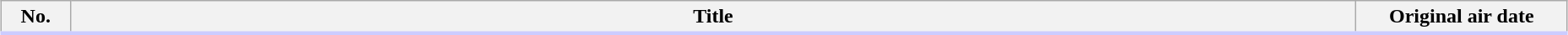<table class="wikitable" style="width:98%; margin:auto; background:#FFF;">
<tr style="border-bottom: 3px solid #CCF;">
<th style="width:3em;">No.</th>
<th>Title</th>
<th style="width:10em;">Original air date<br>











</th>
</tr>
</table>
